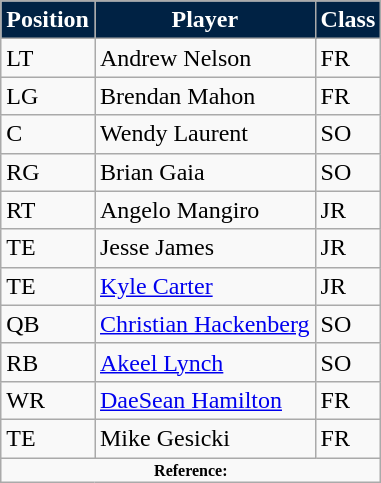<table class="wikitable">
<tr>
<th style="background:#024; color:#fff;">Position</th>
<th style="background:#024; color:#fff;">Player</th>
<th style="background:#024; color:#fff;">Class</th>
</tr>
<tr>
<td>LT</td>
<td>Andrew Nelson</td>
<td>FR</td>
</tr>
<tr>
<td>LG</td>
<td>Brendan Mahon</td>
<td>FR</td>
</tr>
<tr>
<td>C</td>
<td>Wendy Laurent</td>
<td>SO</td>
</tr>
<tr>
<td>RG</td>
<td>Brian Gaia</td>
<td>SO</td>
</tr>
<tr>
<td>RT</td>
<td>Angelo Mangiro</td>
<td>JR</td>
</tr>
<tr>
<td>TE</td>
<td>Jesse James</td>
<td>JR</td>
</tr>
<tr>
<td>TE</td>
<td><a href='#'>Kyle Carter</a></td>
<td>JR</td>
</tr>
<tr>
<td>QB</td>
<td><a href='#'>Christian Hackenberg</a></td>
<td>SO</td>
</tr>
<tr>
<td>RB</td>
<td><a href='#'>Akeel Lynch</a></td>
<td>SO</td>
</tr>
<tr>
<td>WR</td>
<td><a href='#'>DaeSean Hamilton</a></td>
<td>FR</td>
</tr>
<tr>
<td>TE</td>
<td>Mike Gesicki</td>
<td>FR</td>
</tr>
<tr>
<td colspan="3" style="font-size:8pt; text-align:center;"><strong>Reference:</strong></td>
</tr>
</table>
